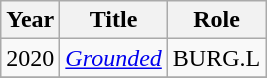<table class="wikitable sortable">
<tr>
<th scope="col">Year</th>
<th scope="col">Title</th>
<th scope="col">Role</th>
</tr>
<tr>
<td>2020</td>
<td><em><a href='#'>Grounded</a></em></td>
<td>BURG.L</td>
</tr>
<tr>
</tr>
</table>
